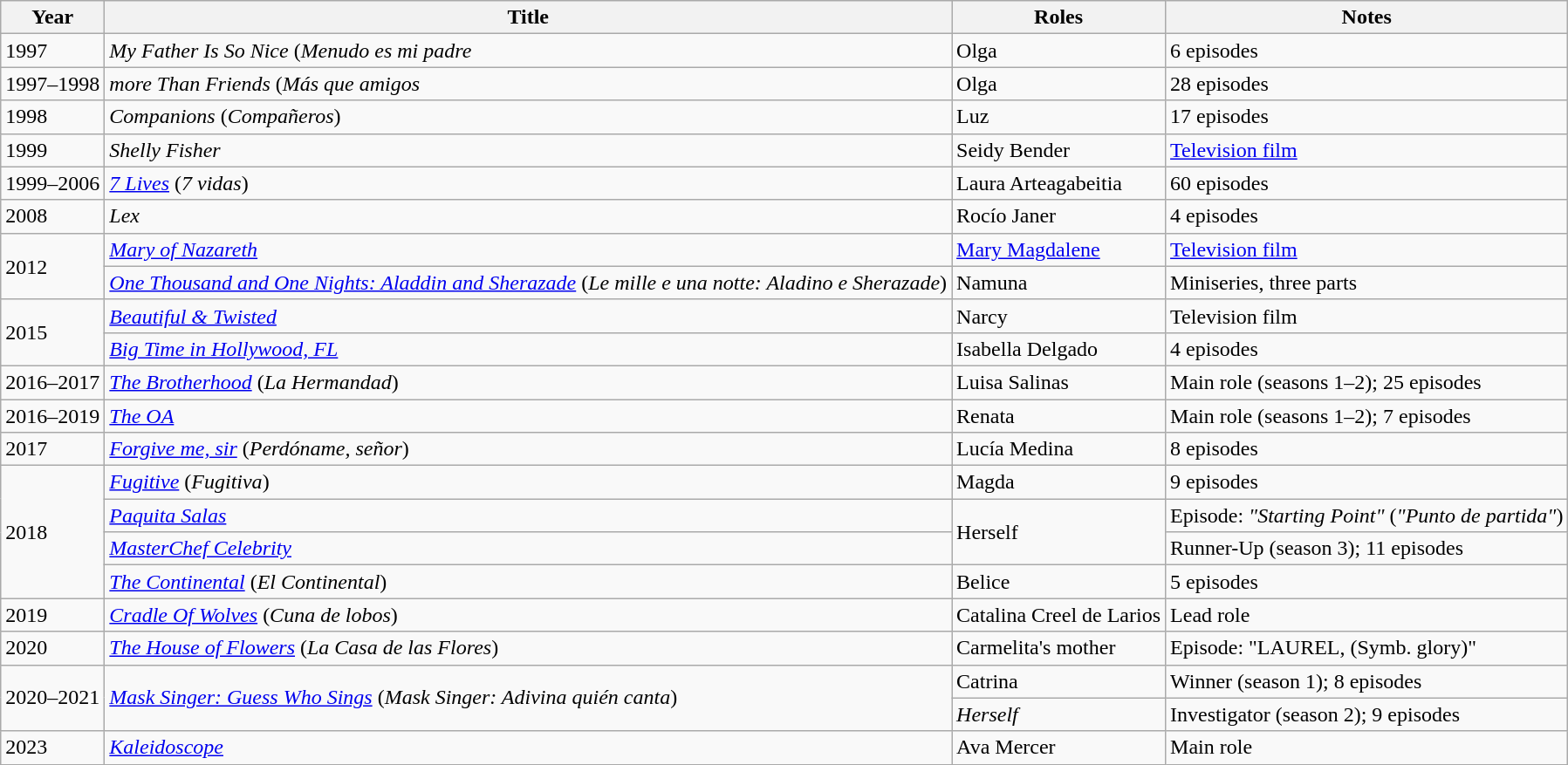<table class="wikitable sortable">
<tr>
<th>Year</th>
<th>Title</th>
<th>Roles</th>
<th>Notes</th>
</tr>
<tr>
<td>1997</td>
<td><em>My Father Is So Nice</em> (<em>Menudo es mi padre</em></td>
<td>Olga</td>
<td>6 episodes</td>
</tr>
<tr>
<td>1997–1998</td>
<td><em>more Than Friends</em> (<em>Más que amigos</em></td>
<td>Olga</td>
<td>28 episodes</td>
</tr>
<tr>
<td>1998</td>
<td><em>Companions</em> (<em>Compañeros</em>)</td>
<td>Luz</td>
<td>17 episodes</td>
</tr>
<tr>
<td>1999</td>
<td><em>Shelly Fisher</em></td>
<td>Seidy Bender</td>
<td><a href='#'>Television film</a></td>
</tr>
<tr>
<td>1999–2006</td>
<td><em><a href='#'>7 Lives</a></em> (<em>7 vidas</em>)</td>
<td>Laura Arteagabeitia</td>
<td>60 episodes</td>
</tr>
<tr>
<td>2008</td>
<td><em>Lex</em></td>
<td>Rocío Janer</td>
<td>4 episodes</td>
</tr>
<tr>
<td rowspan=2>2012</td>
<td><em><a href='#'>Mary of Nazareth</a></em></td>
<td><a href='#'>Mary Magdalene</a></td>
<td><a href='#'>Television film</a></td>
</tr>
<tr>
<td><em><a href='#'>One Thousand and One Nights: Aladdin and Sherazade</a></em> (<em>Le mille e una notte: Aladino e Sherazade</em>)</td>
<td>Namuna</td>
<td>Miniseries, three parts</td>
</tr>
<tr>
<td rowspan=2>2015</td>
<td><em><a href='#'>Beautiful & Twisted</a></em></td>
<td>Narcy</td>
<td>Television film</td>
</tr>
<tr>
<td><em><a href='#'>Big Time in Hollywood, FL</a></em></td>
<td>Isabella Delgado</td>
<td>4 episodes</td>
</tr>
<tr>
<td>2016–2017</td>
<td><em><a href='#'>The Brotherhood</a></em> (<em>La Hermandad</em>)</td>
<td>Luisa Salinas</td>
<td>Main role (seasons 1–2); 25 episodes</td>
</tr>
<tr>
<td>2016–2019</td>
<td><em><a href='#'>The OA</a></em></td>
<td>Renata</td>
<td>Main role (seasons 1–2); 7 episodes</td>
</tr>
<tr>
<td>2017</td>
<td><em><a href='#'>Forgive me, sir</a></em> (<em>Perdóname, señor</em>)</td>
<td>Lucía Medina</td>
<td>8 episodes</td>
</tr>
<tr>
<td rowspan="4">2018</td>
<td><em><a href='#'>Fugitive</a></em> (<em>Fugitiva</em>)</td>
<td>Magda</td>
<td>9 episodes</td>
</tr>
<tr>
<td><em><a href='#'>Paquita Salas</a></em></td>
<td rowspan="2">Herself</td>
<td>Episode: <em>"Starting Point"</em> (<em>"Punto de partida"</em>)</td>
</tr>
<tr>
<td><em><a href='#'>MasterChef Celebrity</a></em></td>
<td>Runner-Up (season 3); 11 episodes</td>
</tr>
<tr>
<td><em><a href='#'>The Continental</a></em> (<em>El Continental</em>)</td>
<td>Belice</td>
<td>5 episodes</td>
</tr>
<tr>
<td>2019</td>
<td><em><a href='#'>Cradle Of Wolves</a></em> (<em>Cuna de lobos</em>)</td>
<td>Catalina Creel de Larios</td>
<td>Lead role</td>
</tr>
<tr>
<td>2020</td>
<td><em><a href='#'>The House of Flowers</a></em> (<em>La Casa de las Flores</em>)</td>
<td>Carmelita's mother</td>
<td>Episode: "LAUREL, (Symb. glory)"</td>
</tr>
<tr>
<td rowspan=2>2020–2021</td>
<td rowspan=2><em><a href='#'>Mask Singer: Guess Who Sings</a></em> (<em>Mask Singer: Adivina quién canta</em>)</td>
<td>Catrina</td>
<td>Winner (season 1); 8 episodes</td>
</tr>
<tr>
<td><em>Herself</em></td>
<td>Investigator (season 2); 9 episodes</td>
</tr>
<tr>
<td>2023</td>
<td><em><a href='#'>Kaleidoscope</a></em></td>
<td>Ava Mercer</td>
<td>Main role</td>
</tr>
</table>
